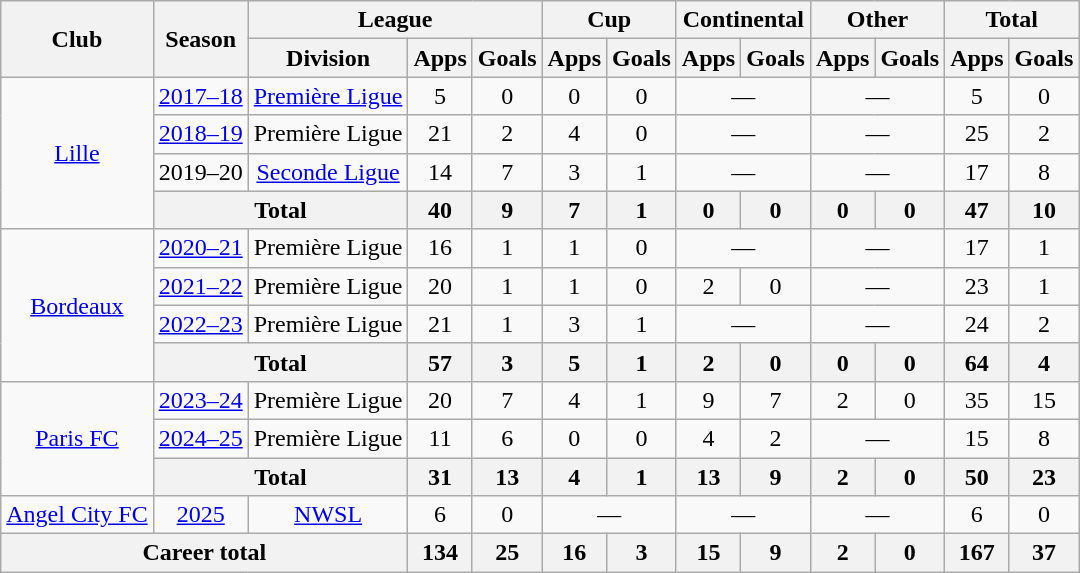<table class="wikitable" style="text-align:center">
<tr>
<th rowspan="2">Club</th>
<th rowspan="2">Season</th>
<th colspan="3">League</th>
<th colspan="2">Cup</th>
<th colspan="2">Continental</th>
<th colspan="2">Other</th>
<th colspan="2">Total</th>
</tr>
<tr>
<th>Division</th>
<th>Apps</th>
<th>Goals</th>
<th>Apps</th>
<th>Goals</th>
<th>Apps</th>
<th>Goals</th>
<th>Apps</th>
<th>Goals</th>
<th>Apps</th>
<th>Goals</th>
</tr>
<tr>
<td rowspan="4"><a href='#'>Lille</a></td>
<td><a href='#'>2017–18</a></td>
<td><a href='#'>Première Ligue</a></td>
<td>5</td>
<td>0</td>
<td>0</td>
<td>0</td>
<td colspan="2">—</td>
<td colspan="2">—</td>
<td>5</td>
<td>0</td>
</tr>
<tr>
<td><a href='#'>2018–19</a></td>
<td>Première Ligue</td>
<td>21</td>
<td>2</td>
<td>4</td>
<td>0</td>
<td colspan="2">—</td>
<td colspan="2">—</td>
<td>25</td>
<td>2</td>
</tr>
<tr>
<td>2019–20</td>
<td><a href='#'>Seconde Ligue</a></td>
<td>14</td>
<td>7</td>
<td>3</td>
<td>1</td>
<td colspan="2">—</td>
<td colspan="2">—</td>
<td>17</td>
<td>8</td>
</tr>
<tr>
<th colspan="2">Total</th>
<th>40</th>
<th>9</th>
<th>7</th>
<th>1</th>
<th>0</th>
<th>0</th>
<th>0</th>
<th>0</th>
<th>47</th>
<th>10</th>
</tr>
<tr>
<td rowspan="4"><a href='#'>Bordeaux</a></td>
<td><a href='#'>2020–21</a></td>
<td>Première Ligue</td>
<td>16</td>
<td>1</td>
<td>1</td>
<td>0</td>
<td colspan="2">—</td>
<td colspan="2">—</td>
<td>17</td>
<td>1</td>
</tr>
<tr>
<td><a href='#'>2021–22</a></td>
<td>Première Ligue</td>
<td>20</td>
<td>1</td>
<td>1</td>
<td>0</td>
<td>2</td>
<td>0</td>
<td colspan="2">—</td>
<td>23</td>
<td>1</td>
</tr>
<tr>
<td><a href='#'>2022–23</a></td>
<td>Première Ligue</td>
<td>21</td>
<td>1</td>
<td>3</td>
<td>1</td>
<td colspan="2">—</td>
<td colspan="2">—</td>
<td>24</td>
<td>2</td>
</tr>
<tr>
<th colspan="2">Total</th>
<th>57</th>
<th>3</th>
<th>5</th>
<th>1</th>
<th>2</th>
<th>0</th>
<th>0</th>
<th>0</th>
<th>64</th>
<th>4</th>
</tr>
<tr>
<td rowspan="3"><a href='#'>Paris FC</a></td>
<td><a href='#'>2023–24</a></td>
<td>Première Ligue</td>
<td>20</td>
<td>7</td>
<td>4</td>
<td>1</td>
<td>9</td>
<td>7</td>
<td>2</td>
<td>0</td>
<td>35</td>
<td>15</td>
</tr>
<tr>
<td><a href='#'>2024–25</a></td>
<td>Première Ligue</td>
<td>11</td>
<td>6</td>
<td>0</td>
<td>0</td>
<td>4</td>
<td>2</td>
<td colspan="2">—</td>
<td>15</td>
<td>8</td>
</tr>
<tr>
<th colspan="2">Total</th>
<th>31</th>
<th>13</th>
<th>4</th>
<th>1</th>
<th>13</th>
<th>9</th>
<th>2</th>
<th>0</th>
<th>50</th>
<th>23</th>
</tr>
<tr>
<td><a href='#'>Angel City FC</a></td>
<td><a href='#'>2025</a></td>
<td><a href='#'>NWSL</a></td>
<td>6</td>
<td>0</td>
<td colspan="2">—</td>
<td colspan="2">—</td>
<td colspan="2">—</td>
<td>6</td>
<td>0</td>
</tr>
<tr>
<th colspan="3">Career total</th>
<th>134</th>
<th>25</th>
<th>16</th>
<th>3</th>
<th>15</th>
<th>9</th>
<th>2</th>
<th>0</th>
<th>167</th>
<th>37</th>
</tr>
</table>
